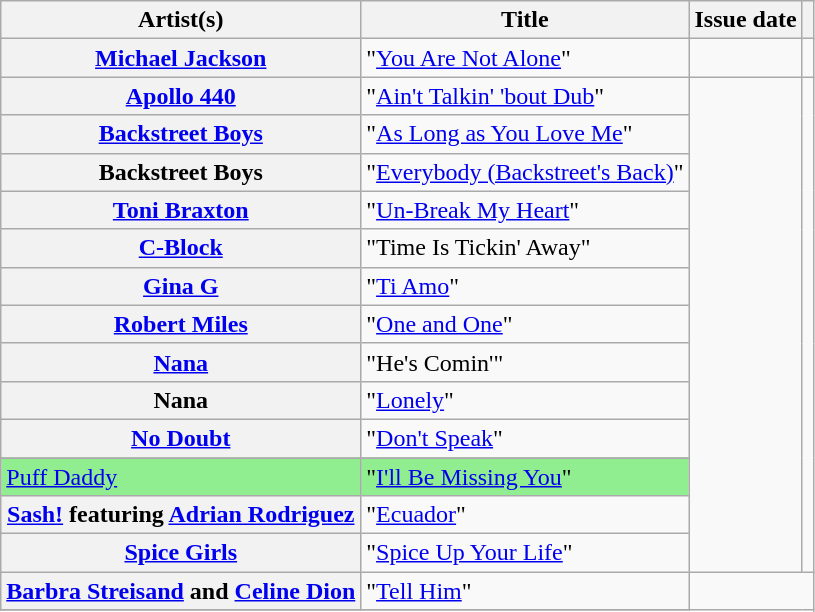<table class="wikitable unsortable plainrowheaders">
<tr>
<th>Artist(s)</th>
<th>Title</th>
<th>Issue date</th>
<th></th>
</tr>
<tr>
<th scope="row"><a href='#'>Michael Jackson</a></th>
<td>"<a href='#'>You Are Not Alone</a>"</td>
<td></td>
<td></td>
</tr>
<tr>
<th scope="row"><a href='#'>Apollo 440</a></th>
<td>"<a href='#'>Ain't Talkin' 'bout Dub</a>"</td>
<td rowspan="14"></td>
<td rowspan="14"></td>
</tr>
<tr>
<th scope="row"><a href='#'>Backstreet Boys</a></th>
<td>"<a href='#'>As Long as You Love Me</a>"</td>
</tr>
<tr>
<th scope="row">Backstreet Boys</th>
<td>"<a href='#'>Everybody (Backstreet's Back)</a>"</td>
</tr>
<tr>
<th scope="row"><a href='#'>Toni Braxton</a></th>
<td>"<a href='#'>Un-Break My Heart</a>"</td>
</tr>
<tr>
<th scope="row"><a href='#'>C-Block</a></th>
<td>"Time Is Tickin' Away"</td>
</tr>
<tr>
<th scope="row"><a href='#'>Gina G</a></th>
<td>"<a href='#'>Ti Amo</a>"</td>
</tr>
<tr>
<th scope="row"><a href='#'>Robert Miles</a></th>
<td>"<a href='#'>One and One</a>"</td>
</tr>
<tr>
<th scope="row"><a href='#'>Nana</a></th>
<td>"He's Comin'"</td>
</tr>
<tr>
<th scope="row">Nana</th>
<td>"<a href='#'>Lonely</a>"</td>
</tr>
<tr>
<th scope="row"><a href='#'>No Doubt</a></th>
<td>"<a href='#'>Don't Speak</a>"</td>
</tr>
<tr>
</tr>
<tr bgcolor="lightgreen">
<td scope="row"><a href='#'>Puff Daddy</a></td>
<td>"<a href='#'>I'll Be Missing You</a>"</td>
</tr>
<tr>
<th scope="row"><a href='#'>Sash!</a> featuring <a href='#'>Adrian Rodriguez</a></th>
<td>"<a href='#'>Ecuador</a>"</td>
</tr>
<tr>
<th scope="row"><a href='#'>Spice Girls</a></th>
<td>"<a href='#'>Spice Up Your Life</a>"</td>
</tr>
<tr>
<th scope="row"><a href='#'>Barbra Streisand</a> and <a href='#'>Celine Dion</a></th>
<td>"<a href='#'>Tell Him</a>"</td>
</tr>
<tr>
</tr>
</table>
